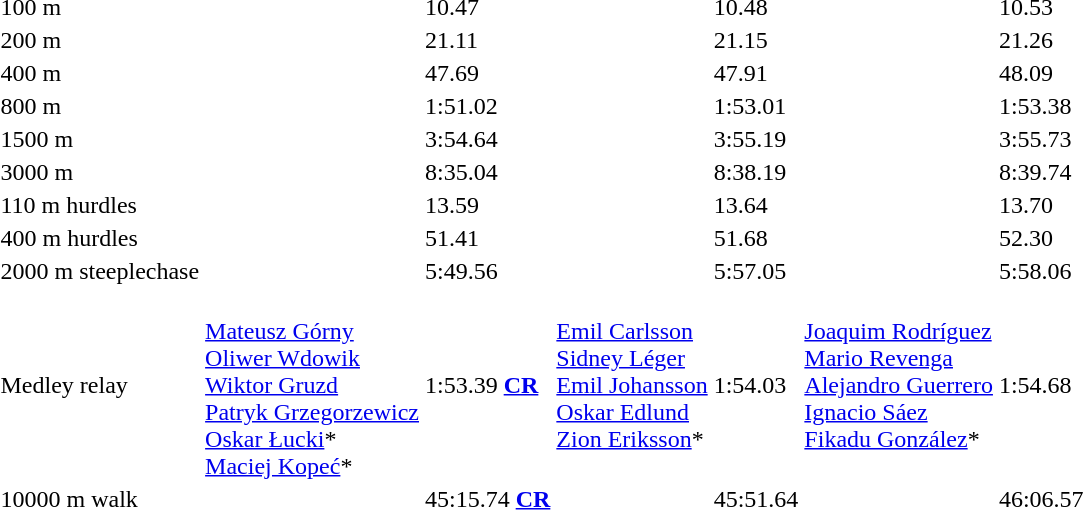<table>
<tr>
<td>100 m</td>
<td></td>
<td>10.47</td>
<td></td>
<td>10.48</td>
<td></td>
<td>10.53</td>
</tr>
<tr>
<td>200 m</td>
<td></td>
<td>21.11</td>
<td></td>
<td>21.15</td>
<td></td>
<td>21.26</td>
</tr>
<tr>
<td>400 m</td>
<td></td>
<td>47.69</td>
<td></td>
<td>47.91</td>
<td></td>
<td>48.09</td>
</tr>
<tr>
<td>800 m</td>
<td></td>
<td>1:51.02</td>
<td></td>
<td>1:53.01</td>
<td></td>
<td>1:53.38</td>
</tr>
<tr>
<td>1500 m</td>
<td></td>
<td>3:54.64</td>
<td></td>
<td>3:55.19</td>
<td></td>
<td>3:55.73</td>
</tr>
<tr>
<td>3000 m</td>
<td></td>
<td>8:35.04</td>
<td></td>
<td>8:38.19</td>
<td></td>
<td>8:39.74</td>
</tr>
<tr>
<td>110 m hurdles</td>
<td></td>
<td>13.59</td>
<td></td>
<td>13.64</td>
<td></td>
<td>13.70</td>
</tr>
<tr>
<td>400 m hurdles</td>
<td></td>
<td>51.41</td>
<td></td>
<td>51.68</td>
<td></td>
<td>52.30</td>
</tr>
<tr>
<td>2000 m steeplechase</td>
<td></td>
<td>5:49.56</td>
<td></td>
<td>5:57.05</td>
<td></td>
<td>5:58.06</td>
</tr>
<tr>
<td>Medley relay</td>
<td><br><a href='#'>Mateusz Górny</a><br><a href='#'>Oliwer Wdowik</a><br><a href='#'>Wiktor Gruzd</a><br><a href='#'>Patryk Grzegorzewicz</a><br><a href='#'>Oskar Łucki</a>*<br><a href='#'>Maciej Kopeć</a>*</td>
<td>1:53.39 <strong><a href='#'>CR</a></strong></td>
<td valign="top"><br><a href='#'>Emil Carlsson</a><br><a href='#'>Sidney Léger</a><br><a href='#'>Emil Johansson</a><br><a href='#'>Oskar Edlund</a><br><a href='#'>Zion Eriksson</a>*</td>
<td>1:54.03</td>
<td valign="top"><br><a href='#'>Joaquim Rodríguez</a><br><a href='#'>Mario Revenga</a><br><a href='#'>Alejandro Guerrero</a><br><a href='#'>Ignacio Sáez</a><br><a href='#'>Fikadu González</a>*</td>
<td>1:54.68</td>
</tr>
<tr>
<td>10000 m walk</td>
<td></td>
<td>45:15.74 <strong><a href='#'>CR</a></strong></td>
<td></td>
<td>45:51.64</td>
<td></td>
<td>46:06.57</td>
</tr>
</table>
